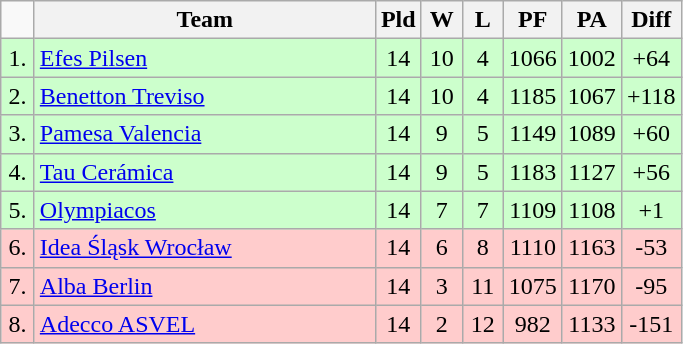<table class=wikitable style="text-align:center">
<tr>
<td width=15></td>
<th width=220>Team</th>
<th width=20>Pld</th>
<th width=20>W</th>
<th width=20>L</th>
<th width=20>PF</th>
<th width=20>PA</th>
<th width=30>Diff</th>
</tr>
<tr bgcolor=#ccffcc>
<td>1.</td>
<td align=left> <a href='#'>Efes Pilsen</a></td>
<td>14</td>
<td>10</td>
<td>4</td>
<td>1066</td>
<td>1002</td>
<td>+64</td>
</tr>
<tr bgcolor=#ccffcc>
<td>2.</td>
<td align=left> <a href='#'>Benetton Treviso</a></td>
<td>14</td>
<td>10</td>
<td>4</td>
<td>1185</td>
<td>1067</td>
<td>+118</td>
</tr>
<tr bgcolor=#ccffcc>
<td>3.</td>
<td align=left> <a href='#'>Pamesa Valencia</a></td>
<td>14</td>
<td>9</td>
<td>5</td>
<td>1149</td>
<td>1089</td>
<td>+60</td>
</tr>
<tr bgcolor=#ccffcc>
<td>4.</td>
<td align=left> <a href='#'>Tau Cerámica</a></td>
<td>14</td>
<td>9</td>
<td>5</td>
<td>1183</td>
<td>1127</td>
<td>+56</td>
</tr>
<tr bgcolor=#ccffcc>
<td>5.</td>
<td align=left> <a href='#'>Olympiacos</a></td>
<td>14</td>
<td>7</td>
<td>7</td>
<td>1109</td>
<td>1108</td>
<td>+1</td>
</tr>
<tr bgcolor=#ffcccc>
<td>6.</td>
<td align=left> <a href='#'>Idea Śląsk Wrocław</a></td>
<td>14</td>
<td>6</td>
<td>8</td>
<td>1110</td>
<td>1163</td>
<td>-53</td>
</tr>
<tr bgcolor=#ffcccc>
<td>7.</td>
<td align=left> <a href='#'>Alba Berlin</a></td>
<td>14</td>
<td>3</td>
<td>11</td>
<td>1075</td>
<td>1170</td>
<td>-95</td>
</tr>
<tr bgcolor=#ffcccc>
<td>8.</td>
<td align=left> <a href='#'>Adecco ASVEL</a></td>
<td>14</td>
<td>2</td>
<td>12</td>
<td>982</td>
<td>1133</td>
<td>-151</td>
</tr>
</table>
